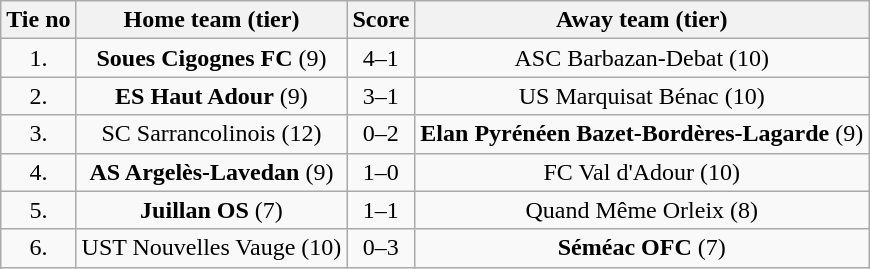<table class="wikitable" style="text-align: center">
<tr>
<th>Tie no</th>
<th>Home team (tier)</th>
<th>Score</th>
<th>Away team (tier)</th>
</tr>
<tr>
<td>1.</td>
<td><strong>Soues Cigognes FC</strong> (9)</td>
<td>4–1</td>
<td>ASC Barbazan-Debat (10)</td>
</tr>
<tr>
<td>2.</td>
<td><strong>ES Haut Adour</strong> (9)</td>
<td>3–1</td>
<td>US Marquisat Bénac (10)</td>
</tr>
<tr>
<td>3.</td>
<td>SC Sarrancolinois (12)</td>
<td>0–2</td>
<td><strong>Elan Pyrénéen Bazet-Bordères-Lagarde</strong> (9)</td>
</tr>
<tr>
<td>4.</td>
<td><strong>AS Argelès-Lavedan</strong> (9)</td>
<td>1–0</td>
<td>FC Val d'Adour (10)</td>
</tr>
<tr>
<td>5.</td>
<td><strong>Juillan OS</strong> (7)</td>
<td>1–1 </td>
<td>Quand Même Orleix (8)</td>
</tr>
<tr>
<td>6.</td>
<td>UST Nouvelles Vauge (10)</td>
<td>0–3</td>
<td><strong>Séméac OFC</strong> (7)</td>
</tr>
</table>
